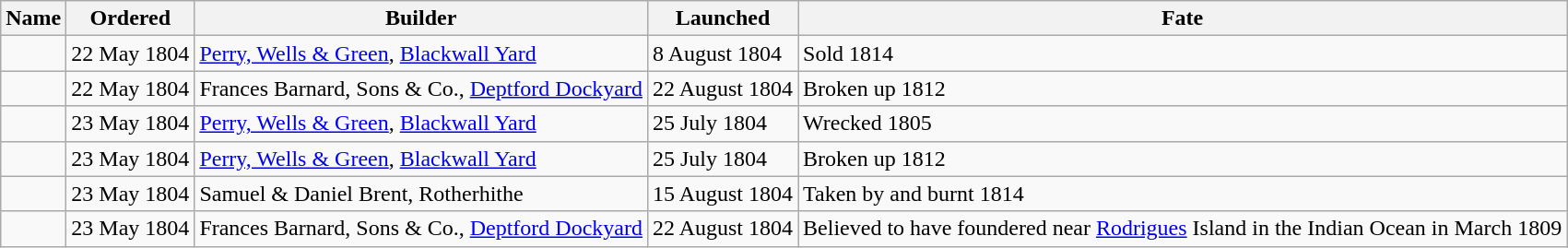<table class="sortable wikitable">
<tr>
<th>Name</th>
<th>Ordered</th>
<th>Builder</th>
<th>Launched</th>
<th>Fate</th>
</tr>
<tr>
<td></td>
<td>22 May 1804</td>
<td><a href='#'>Perry, Wells & Green</a>, <a href='#'>Blackwall Yard</a></td>
<td>8 August 1804</td>
<td>Sold 1814</td>
</tr>
<tr>
<td></td>
<td>22 May 1804</td>
<td>Frances Barnard, Sons & Co., <a href='#'>Deptford Dockyard</a></td>
<td>22 August 1804</td>
<td>Broken up 1812</td>
</tr>
<tr>
<td></td>
<td>23 May 1804</td>
<td><a href='#'>Perry, Wells & Green</a>, <a href='#'>Blackwall Yard</a></td>
<td>25 July 1804</td>
<td>Wrecked 1805</td>
</tr>
<tr>
<td></td>
<td>23 May 1804</td>
<td><a href='#'>Perry, Wells & Green</a>, <a href='#'>Blackwall Yard</a></td>
<td>25 July 1804</td>
<td>Broken up 1812</td>
</tr>
<tr>
<td></td>
<td>23 May 1804</td>
<td>Samuel & Daniel Brent, Rotherhithe</td>
<td>15 August 1804</td>
<td>Taken by  and burnt 1814</td>
</tr>
<tr>
<td></td>
<td>23 May 1804</td>
<td>Frances Barnard, Sons & Co., <a href='#'>Deptford Dockyard</a></td>
<td>22 August 1804</td>
<td>Believed to have foundered near <a href='#'>Rodrigues</a> Island in the Indian Ocean in March 1809</td>
</tr>
</table>
